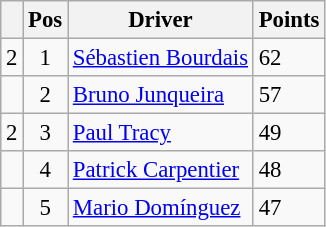<table class="wikitable" style="font-size: 95%;">
<tr>
<th></th>
<th>Pos</th>
<th>Driver</th>
<th>Points</th>
</tr>
<tr>
<td align="left"> 2</td>
<td align="center">1</td>
<td> <a href='#'>Sébastien Bourdais</a></td>
<td align="left">62</td>
</tr>
<tr>
<td align="left"></td>
<td align="center">2</td>
<td> <a href='#'>Bruno Junqueira</a></td>
<td align="left">57</td>
</tr>
<tr>
<td align="left"> 2</td>
<td align="center">3</td>
<td> <a href='#'>Paul Tracy</a></td>
<td align="left">49</td>
</tr>
<tr>
<td align="left"></td>
<td align="center">4</td>
<td> <a href='#'>Patrick Carpentier</a></td>
<td align="left">48</td>
</tr>
<tr>
<td align="left"></td>
<td align="center">5</td>
<td> <a href='#'>Mario Domínguez</a></td>
<td align="left">47</td>
</tr>
</table>
